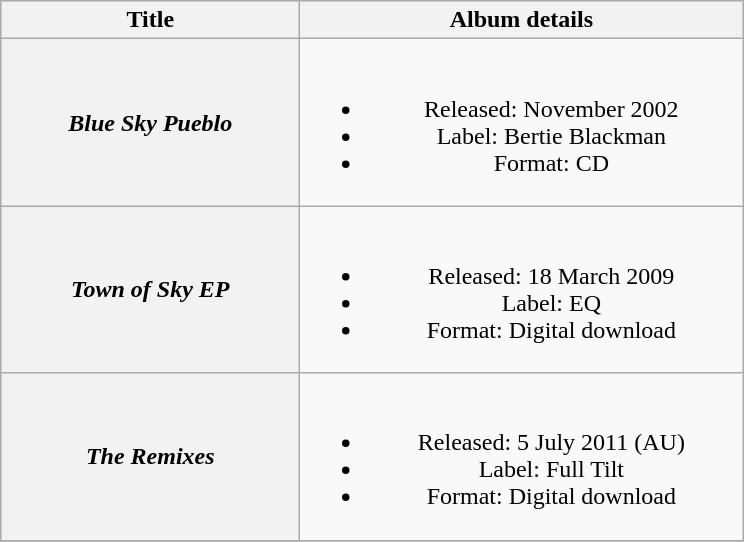<table class="wikitable plainrowheaders" style="text-align:center;">
<tr>
<th scope="col" style="width:12em;">Title</th>
<th scope="col" style="width:18em;">Album details</th>
</tr>
<tr>
<th scope="row"><em>Blue Sky Pueblo</em></th>
<td><br><ul><li>Released: November 2002</li><li>Label: Bertie Blackman </li><li>Format: CD</li></ul></td>
</tr>
<tr>
<th scope="row"><em>Town of Sky EP</em></th>
<td><br><ul><li>Released: 18 March 2009</li><li>Label: EQ</li><li>Format: Digital download</li></ul></td>
</tr>
<tr>
<th scope="row"><em>The Remixes</em></th>
<td><br><ul><li>Released: 5 July 2011 <span>(AU)</span></li><li>Label: Full Tilt</li><li>Format: Digital download</li></ul></td>
</tr>
<tr>
</tr>
</table>
